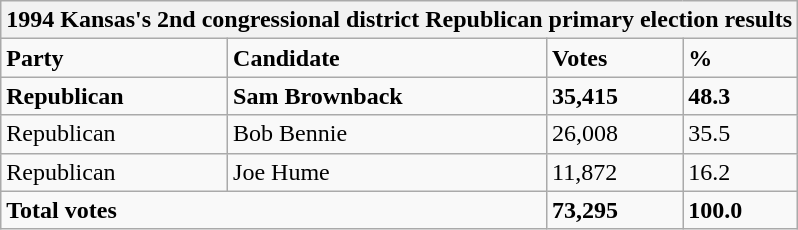<table class="wikitable">
<tr>
<th colspan="4">1994 Kansas's 2nd congressional district Republican primary election results</th>
</tr>
<tr>
<td><strong>Party</strong></td>
<td><strong>Candidate</strong></td>
<td><strong>Votes</strong></td>
<td><strong>%</strong></td>
</tr>
<tr>
<td><strong>Republican</strong></td>
<td><strong>Sam Brownback</strong></td>
<td><strong>35,415</strong></td>
<td><strong>48.3</strong></td>
</tr>
<tr>
<td>Republican</td>
<td>Bob Bennie</td>
<td>26,008</td>
<td>35.5</td>
</tr>
<tr>
<td>Republican</td>
<td>Joe Hume</td>
<td>11,872</td>
<td>16.2</td>
</tr>
<tr>
<td colspan="2"><strong>Total votes</strong></td>
<td><strong>73,295</strong></td>
<td><strong>100.0</strong></td>
</tr>
</table>
